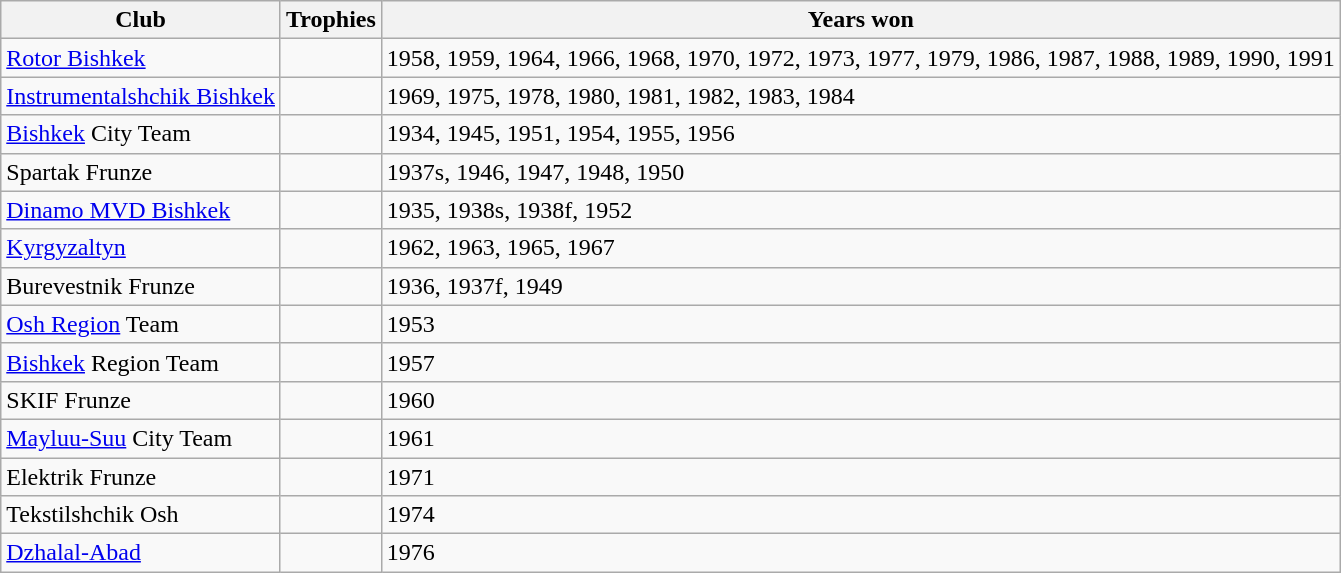<table class="wikitable">
<tr>
<th>Club</th>
<th>Trophies</th>
<th>Years won</th>
</tr>
<tr>
<td><a href='#'>Rotor Bishkek</a></td>
<td></td>
<td>1958, 1959, 1964, 1966, 1968, 1970, 1972, 1973, 1977, 1979, 1986, 1987, 1988, 1989, 1990, 1991</td>
</tr>
<tr>
<td><a href='#'>Instrumentalshchik Bishkek</a></td>
<td></td>
<td>1969, 1975, 1978, 1980, 1981, 1982, 1983, 1984</td>
</tr>
<tr>
<td><a href='#'>Bishkek</a> City Team</td>
<td></td>
<td>1934, 1945, 1951, 1954, 1955, 1956</td>
</tr>
<tr>
<td>Spartak Frunze</td>
<td></td>
<td>1937s, 1946, 1947, 1948, 1950</td>
</tr>
<tr>
<td><a href='#'>Dinamo MVD Bishkek</a></td>
<td></td>
<td>1935, 1938s, 1938f, 1952</td>
</tr>
<tr>
<td><a href='#'>Kyrgyzaltyn</a></td>
<td></td>
<td>1962, 1963, 1965, 1967</td>
</tr>
<tr>
<td>Burevestnik Frunze</td>
<td></td>
<td>1936, 1937f, 1949</td>
</tr>
<tr>
<td><a href='#'>Osh Region</a> Team</td>
<td></td>
<td>1953</td>
</tr>
<tr>
<td><a href='#'>Bishkek</a> Region Team</td>
<td></td>
<td>1957</td>
</tr>
<tr>
<td>SKIF Frunze</td>
<td></td>
<td>1960</td>
</tr>
<tr>
<td><a href='#'>Mayluu-Suu</a> City Team</td>
<td></td>
<td>1961</td>
</tr>
<tr>
<td>Elektrik Frunze</td>
<td></td>
<td>1971</td>
</tr>
<tr>
<td>Tekstilshchik Osh</td>
<td></td>
<td>1974</td>
</tr>
<tr>
<td><a href='#'>Dzhalal-Abad</a></td>
<td></td>
<td>1976</td>
</tr>
</table>
